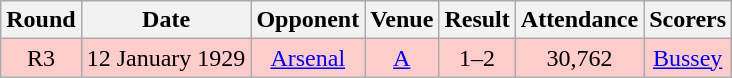<table class="wikitable" style="font-size:100%; text-align:center">
<tr>
<th>Round</th>
<th>Date</th>
<th>Opponent</th>
<th>Venue</th>
<th>Result</th>
<th>Attendance</th>
<th>Scorers</th>
</tr>
<tr style="background-color: #FFCCCC;">
<td>R3</td>
<td>12 January 1929</td>
<td><a href='#'>Arsenal</a></td>
<td><a href='#'>A</a></td>
<td>1–2</td>
<td>30,762</td>
<td><a href='#'>Bussey</a></td>
</tr>
</table>
